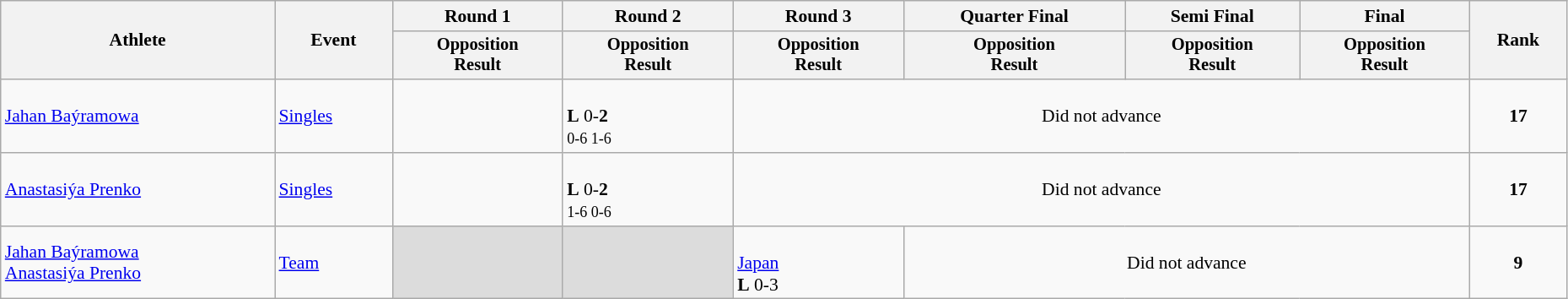<table class="wikitable" width="98%" style="text-align:left; font-size:90%">
<tr>
<th rowspan=2>Athlete</th>
<th rowspan=2>Event</th>
<th>Round 1</th>
<th>Round 2</th>
<th>Round 3</th>
<th>Quarter Final</th>
<th>Semi Final</th>
<th>Final</th>
<th rowspan=2>Rank</th>
</tr>
<tr style="font-size:95%">
<th>Opposition<br>Result</th>
<th>Opposition<br>Result</th>
<th>Opposition<br>Result</th>
<th>Opposition<br>Result</th>
<th>Opposition<br>Result</th>
<th>Opposition<br>Result</th>
</tr>
<tr>
<td><a href='#'>Jahan Baýramowa</a></td>
<td><a href='#'>Singles</a></td>
<td></td>
<td><br><strong>L</strong> 0-<strong>2</strong><br><small>0-6 1-6</small></td>
<td align=center colspan=4>Did not advance</td>
<td align=center><strong>17</strong></td>
</tr>
<tr>
<td><a href='#'>Anastasiýa Prenko</a></td>
<td><a href='#'>Singles</a></td>
<td></td>
<td><br><strong>L</strong> 0-<strong>2</strong><br><small>1-6 0-6</small></td>
<td align=center colspan=4>Did not advance</td>
<td align=center><strong>17</strong></td>
</tr>
<tr>
<td><a href='#'>Jahan Baýramowa</a><br><a href='#'>Anastasiýa Prenko</a></td>
<td><a href='#'>Team</a></td>
<td bgcolor=#DCDCDC></td>
<td bgcolor=#DCDCDC></td>
<td><br><a href='#'>Japan</a><br><strong>L</strong> 0-3</td>
<td align=center colspan=3>Did not advance</td>
<td align=center><strong>9</strong></td>
</tr>
</table>
